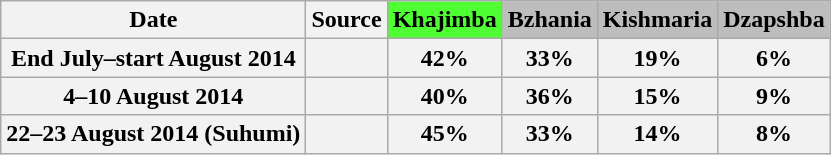<table class="wikitable sortable" style=text-align:center>
<tr>
<th>Date</th>
<th class=unsortable>Source</th>
<th style="background-color:#4FFF33; width: 50px;">Khajimba</th>
<th style="background-color:#BDBDBD; width: 50px;">Bzhania</th>
<th style="background-color:#BDBDBD; width: 50px;">Kishmaria</th>
<th style="background-color:#BDBDBD; width: 50px;">Dzapshba</th>
</tr>
<tr>
<th align=left>End July–start August 2014</th>
<th align=left class=unsortable></th>
<th>42%</th>
<th>33%</th>
<th>19%</th>
<th>6%</th>
</tr>
<tr>
<th align=left>4–10 August 2014</th>
<th align=left class=unsortable></th>
<th>40%</th>
<th>36%</th>
<th>15%</th>
<th>9%</th>
</tr>
<tr>
<th align=left>22–23 August 2014 (Suhumi)</th>
<th align=left class=unsortable></th>
<th>45%</th>
<th>33%</th>
<th>14%</th>
<th>8%</th>
</tr>
</table>
